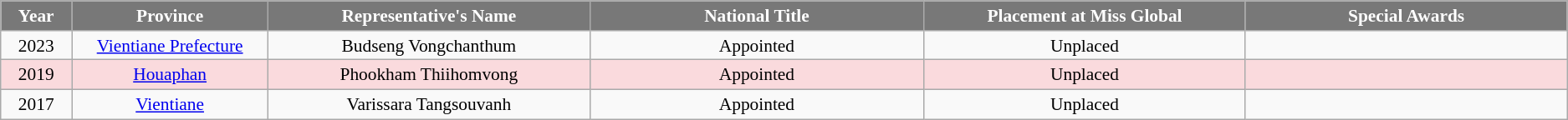<table class="wikitable " style="font-size: 89%; text-align:center">
<tr>
<th width="50" style="background-color:#787878;color:#FFFFFF;">Year</th>
<th width="150" style="background-color:#787878;color:#FFFFFF;">Province</th>
<th width="250" style="background-color:#787878;color:#FFFFFF;">Representative's Name</th>
<th width="260" style="background-color:#787878;color:#FFFFFF;">National Title</th>
<th width="250" style="background-color:#787878;color:#FFFFFF;">Placement at Miss Global</th>
<th width="250" style="background-color:#787878;color:#FFFFFF;">Special Awards</th>
</tr>
<tr>
<td>2023</td>
<td><a href='#'>Vientiane Prefecture</a></td>
<td>Budseng Vongchanthum</td>
<td>Appointed</td>
<td>Unplaced</td>
<td></td>
</tr>
<tr style="background-color:#FADADD;">
<td>2019</td>
<td><a href='#'>Houaphan</a></td>
<td>Phookham Thiihomvong</td>
<td>Appointed</td>
<td>Unplaced</td>
<td style="background:;"></td>
</tr>
<tr>
<td>2017</td>
<td><a href='#'>Vientiane</a></td>
<td>Varissara Tangsouvanh</td>
<td>Appointed</td>
<td>Unplaced</td>
<td></td>
</tr>
</table>
